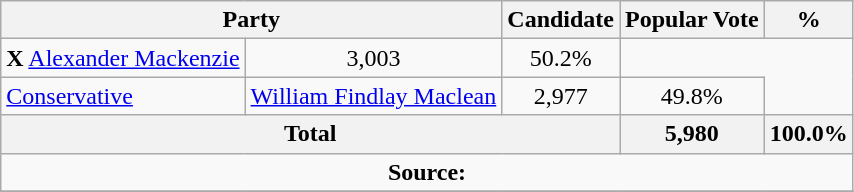<table class="wikitable">
<tr>
<th colspan="2">Party</th>
<th>Candidate</th>
<th>Popular Vote</th>
<th>%</th>
</tr>
<tr>
<td> <strong>X</strong> <a href='#'>Alexander Mackenzie</a></td>
<td align=center>3,003</td>
<td align=center>50.2%</td>
</tr>
<tr>
<td><a href='#'>Conservative</a></td>
<td><a href='#'>William Findlay Maclean</a></td>
<td align=center>2,977</td>
<td align=center>49.8%</td>
</tr>
<tr>
<th colspan=3 align=center>Total</th>
<th align=right>5,980</th>
<th align=right>100.0%</th>
</tr>
<tr>
<td align="center" colspan=5><strong>Source:</strong> </td>
</tr>
<tr>
</tr>
</table>
